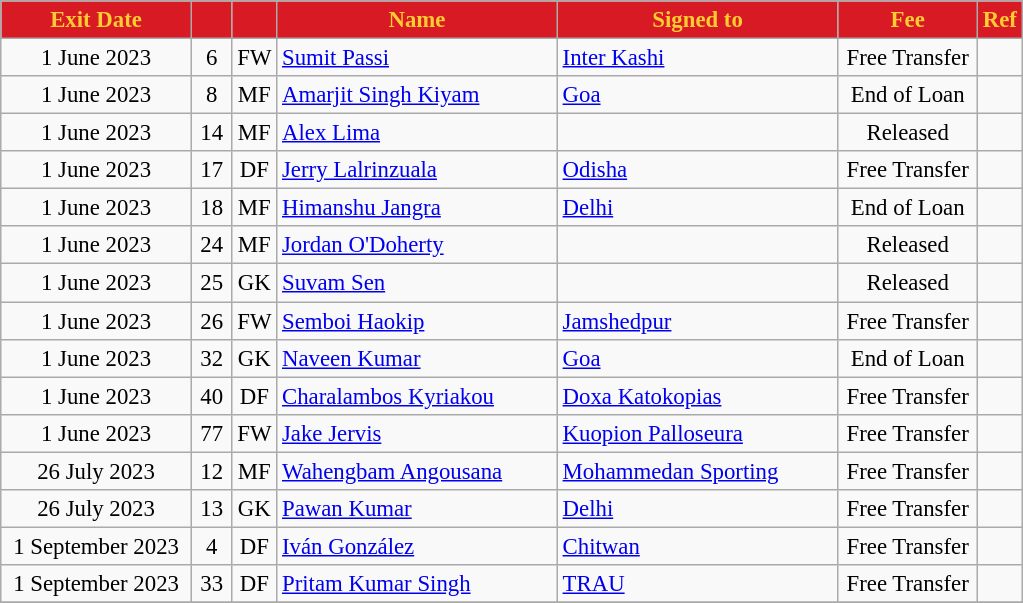<table class="wikitable" style="text-align:center; font-size:95%;">
<tr>
<th style="background:#d71a23; color:#ffcd31; text-align:center; width:120px;">Exit Date</th>
<th style="background:#d71a23; color:#ffcd31; text-align:center; width:20px;"></th>
<th style="background:#d71a23; color:#ffcd31; text-align:center; width:20px;"></th>
<th style="background:#d71a23; color:#ffcd31; text-align:center; width:180px;">Name</th>
<th style="background:#d71a23; color:#ffcd31; text-align:center; width:180px;">Signed to</th>
<th style="background:#d71a23; color:#ffcd31; text-align:center; width:86px;">Fee</th>
<th style="background:#d71a23; color:#ffcd31; text-align:center; width:20px;">Ref</th>
</tr>
<tr>
<td>1 June 2023</td>
<td>6</td>
<td>FW</td>
<td style="text-align:left"> <a href='#'>Sumit Passi</a></td>
<td style="text-align:left"> <a href='#'>Inter Kashi</a></td>
<td>Free Transfer</td>
<td></td>
</tr>
<tr>
<td>1 June 2023</td>
<td>8</td>
<td>MF</td>
<td style="text-align:left"> <a href='#'>Amarjit Singh Kiyam</a></td>
<td style="text-align:left"> <a href='#'>Goa</a></td>
<td>End of Loan</td>
<td></td>
</tr>
<tr>
<td>1 June 2023</td>
<td>14</td>
<td>MF</td>
<td style="text-align:left"> <a href='#'>Alex Lima</a></td>
<td style="text-align:left"></td>
<td>Released</td>
<td></td>
</tr>
<tr>
<td>1 June 2023</td>
<td>17</td>
<td>DF</td>
<td style="text-align:left"> <a href='#'>Jerry Lalrinzuala</a></td>
<td style="text-align:left"> <a href='#'>Odisha</a></td>
<td>Free Transfer</td>
<td></td>
</tr>
<tr>
<td>1 June 2023</td>
<td>18</td>
<td>MF</td>
<td style="text-align:left"> <a href='#'>Himanshu Jangra</a></td>
<td style="text-align:left"> <a href='#'>Delhi</a></td>
<td>End of Loan</td>
<td></td>
</tr>
<tr>
<td>1 June 2023</td>
<td>24</td>
<td>MF</td>
<td style="text-align:left"> <a href='#'>Jordan O'Doherty</a></td>
<td style="text-align:left"></td>
<td>Released</td>
<td></td>
</tr>
<tr>
<td>1 June 2023</td>
<td>25</td>
<td>GK</td>
<td style="text-align:left"> <a href='#'>Suvam Sen</a></td>
<td style="text-align:left"></td>
<td>Released</td>
<td></td>
</tr>
<tr>
<td>1 June 2023</td>
<td>26</td>
<td>FW</td>
<td style="text-align:left"> <a href='#'>Semboi Haokip</a></td>
<td style="text-align:left"> <a href='#'>Jamshedpur</a></td>
<td>Free Transfer</td>
<td></td>
</tr>
<tr>
<td>1 June 2023</td>
<td>32</td>
<td>GK</td>
<td style="text-align:left"> <a href='#'>Naveen Kumar</a></td>
<td style="text-align:left"> <a href='#'>Goa</a></td>
<td>End of Loan</td>
<td></td>
</tr>
<tr>
<td>1 June 2023</td>
<td>40</td>
<td>DF</td>
<td style="text-align:left"> <a href='#'>Charalambos Kyriakou</a></td>
<td style="text-align:left"> <a href='#'>Doxa Katokopias</a></td>
<td>Free Transfer</td>
<td></td>
</tr>
<tr>
<td>1 June 2023</td>
<td>77</td>
<td>FW</td>
<td style="text-align:left"> <a href='#'>Jake Jervis</a></td>
<td style="text-align:left"> <a href='#'>Kuopion Palloseura</a></td>
<td>Free Transfer</td>
<td></td>
</tr>
<tr>
<td>26 July 2023</td>
<td>12</td>
<td>MF</td>
<td style="text-align:left"> <a href='#'>Wahengbam Angousana</a></td>
<td style="text-align:left"> <a href='#'>Mohammedan Sporting</a></td>
<td>Free Transfer</td>
<td></td>
</tr>
<tr>
<td>26 July 2023</td>
<td>13</td>
<td>GK</td>
<td style="text-align:left"> <a href='#'>Pawan Kumar</a></td>
<td style="text-align:left"> <a href='#'>Delhi</a></td>
<td>Free Transfer</td>
<td></td>
</tr>
<tr>
<td>1 September 2023</td>
<td>4</td>
<td>DF</td>
<td style="text-align:left"> <a href='#'>Iván González</a></td>
<td style="text-align:left"> <a href='#'>Chitwan</a></td>
<td>Free Transfer</td>
<td></td>
</tr>
<tr>
<td>1 September 2023</td>
<td>33</td>
<td>DF</td>
<td style="text-align:left"> <a href='#'>Pritam Kumar Singh</a></td>
<td style="text-align:left"> <a href='#'>TRAU</a></td>
<td>Free Transfer</td>
<td></td>
</tr>
<tr>
</tr>
</table>
